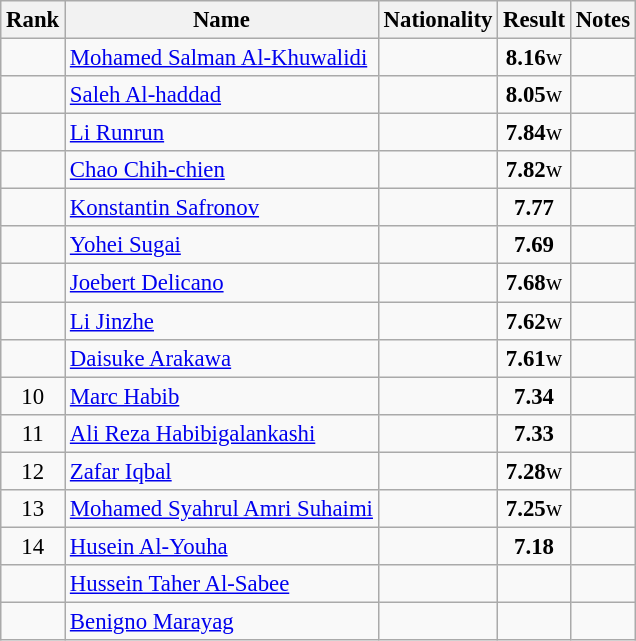<table class="wikitable sortable" style="text-align:center;font-size:95%">
<tr>
<th>Rank</th>
<th>Name</th>
<th>Nationality</th>
<th>Result</th>
<th>Notes</th>
</tr>
<tr>
<td></td>
<td align=left><a href='#'>Mohamed Salman Al-Khuwalidi</a></td>
<td align=left></td>
<td><strong>8.16</strong>w</td>
<td></td>
</tr>
<tr>
<td></td>
<td align=left><a href='#'>Saleh Al-haddad</a></td>
<td align="left"></td>
<td><strong>8.05</strong>w</td>
<td></td>
</tr>
<tr>
<td></td>
<td align=left><a href='#'>Li Runrun</a></td>
<td align=left></td>
<td><strong>7.84</strong>w</td>
<td></td>
</tr>
<tr>
<td></td>
<td align=left><a href='#'>Chao Chih-chien</a></td>
<td align=left></td>
<td><strong>7.82</strong>w</td>
<td></td>
</tr>
<tr>
<td></td>
<td align=left><a href='#'>Konstantin Safronov</a></td>
<td align=left></td>
<td><strong>7.77</strong></td>
<td></td>
</tr>
<tr>
<td></td>
<td align=left><a href='#'>Yohei Sugai</a></td>
<td align=left></td>
<td><strong>7.69</strong></td>
<td></td>
</tr>
<tr>
<td></td>
<td align=left><a href='#'>Joebert Delicano</a></td>
<td align=left></td>
<td><strong>7.68</strong>w</td>
<td></td>
</tr>
<tr>
<td></td>
<td align=left><a href='#'>Li Jinzhe</a></td>
<td align=left></td>
<td><strong>7.62</strong>w</td>
<td></td>
</tr>
<tr>
<td></td>
<td align=left><a href='#'>Daisuke Arakawa</a></td>
<td align=left></td>
<td><strong>7.61</strong>w</td>
<td></td>
</tr>
<tr>
<td>10</td>
<td align=left><a href='#'>Marc Habib</a></td>
<td align=left></td>
<td><strong>7.34</strong></td>
<td></td>
</tr>
<tr>
<td>11</td>
<td align=left><a href='#'>Ali Reza Habibigalankashi</a></td>
<td align=left></td>
<td><strong>7.33</strong></td>
<td></td>
</tr>
<tr>
<td>12</td>
<td align=left><a href='#'>Zafar Iqbal</a></td>
<td align=left></td>
<td><strong>7.28</strong>w</td>
<td></td>
</tr>
<tr>
<td>13</td>
<td align=left><a href='#'>Mohamed Syahrul Amri Suhaimi</a></td>
<td align=left></td>
<td><strong>7.25</strong>w</td>
<td></td>
</tr>
<tr>
<td>14</td>
<td align=left><a href='#'>Husein Al-Youha</a></td>
<td align=left></td>
<td><strong>7.18</strong></td>
<td></td>
</tr>
<tr>
<td></td>
<td align=left><a href='#'>Hussein Taher Al-Sabee</a></td>
<td align=left></td>
<td><strong></strong></td>
<td></td>
</tr>
<tr>
<td></td>
<td align=left><a href='#'>Benigno Marayag</a></td>
<td align=left></td>
<td><strong></strong></td>
<td></td>
</tr>
</table>
